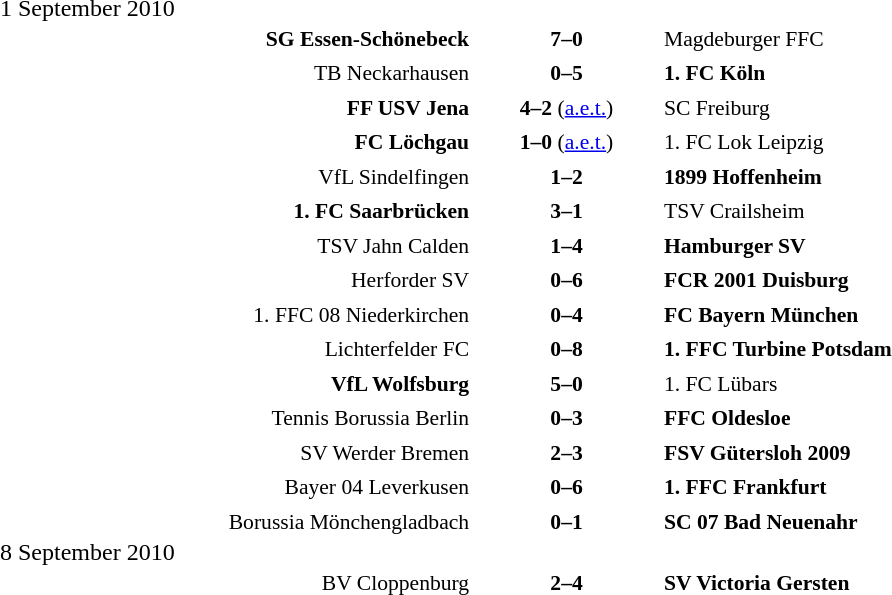<table width=100% cellspacing=1>
<tr>
<th width=25%></th>
<th width=10%></th>
<th width=25%></th>
<th></th>
</tr>
<tr>
<td>1 September 2010</td>
</tr>
<tr style=font-size:90%>
<td align=right><strong>SG Essen-Schönebeck</strong></td>
<td align=center><strong>7–0</strong></td>
<td>Magdeburger FFC</td>
</tr>
<tr>
<td></td>
</tr>
<tr style=font-size:90%>
<td align=right>TB Neckarhausen</td>
<td align=center><strong>0–5</strong></td>
<td><strong>1. FC Köln</strong></td>
</tr>
<tr>
<td></td>
</tr>
<tr style=font-size:90%>
<td align=right><strong>FF USV Jena</strong></td>
<td align=center><strong>4–2</strong> (<a href='#'>a.e.t.</a>)</td>
<td>SC Freiburg</td>
</tr>
<tr>
<td></td>
</tr>
<tr style=font-size:90%>
<td align=right><strong>FC Löchgau</strong></td>
<td align=center><strong>1–0</strong> (<a href='#'>a.e.t.</a>)</td>
<td>1. FC Lok Leipzig</td>
</tr>
<tr>
<td></td>
</tr>
<tr style=font-size:90%>
<td align=right>VfL Sindelfingen</td>
<td align=center><strong>1–2</strong></td>
<td><strong>1899 Hoffenheim</strong></td>
</tr>
<tr>
<td></td>
</tr>
<tr style=font-size:90%>
<td align=right><strong>1. FC Saarbrücken</strong></td>
<td align=center><strong>3–1</strong></td>
<td>TSV Crailsheim</td>
</tr>
<tr>
<td></td>
</tr>
<tr style=font-size:90%>
<td align=right>TSV Jahn Calden</td>
<td align=center><strong>1–4</strong></td>
<td><strong>Hamburger SV</strong></td>
</tr>
<tr>
<td></td>
</tr>
<tr style=font-size:90%>
<td align=right>Herforder SV</td>
<td align=center><strong>0–6</strong></td>
<td><strong>FCR 2001 Duisburg</strong></td>
</tr>
<tr>
<td></td>
</tr>
<tr style=font-size:90%>
<td align=right>1. FFC 08 Niederkirchen</td>
<td align=center><strong>0–4</strong></td>
<td><strong>FC Bayern München</strong></td>
</tr>
<tr>
<td></td>
</tr>
<tr style=font-size:90%>
<td align=right>Lichterfelder FC</td>
<td align=center><strong>0–8</strong></td>
<td><strong>1. FFC Turbine Potsdam</strong></td>
</tr>
<tr>
<td></td>
</tr>
<tr style=font-size:90%>
<td align=right><strong>VfL Wolfsburg</strong></td>
<td align=center><strong>5–0</strong></td>
<td>1. FC Lübars</td>
</tr>
<tr>
<td></td>
</tr>
<tr style=font-size:90%>
<td align=right>Tennis Borussia Berlin</td>
<td align=center><strong>0–3</strong></td>
<td><strong>FFC Oldesloe</strong></td>
</tr>
<tr>
<td></td>
</tr>
<tr style=font-size:90%>
<td align=right>SV Werder Bremen</td>
<td align=center><strong>2–3</strong></td>
<td><strong>FSV Gütersloh 2009</strong></td>
</tr>
<tr>
<td></td>
</tr>
<tr style=font-size:90%>
<td align=right>Bayer 04 Leverkusen</td>
<td align=center><strong>0–6</strong></td>
<td><strong>1. FFC Frankfurt</strong></td>
</tr>
<tr>
<td></td>
</tr>
<tr style=font-size:90%>
<td align=right>Borussia Mönchengladbach</td>
<td align=center><strong>0–1</strong></td>
<td><strong>SC 07 Bad Neuenahr</strong></td>
</tr>
<tr>
<td>8 September 2010</td>
</tr>
<tr style=font-size:90%>
<td align=right>BV Cloppenburg</td>
<td align=center><strong>2–4</strong></td>
<td><strong>SV Victoria Gersten</strong></td>
</tr>
<tr>
</tr>
</table>
